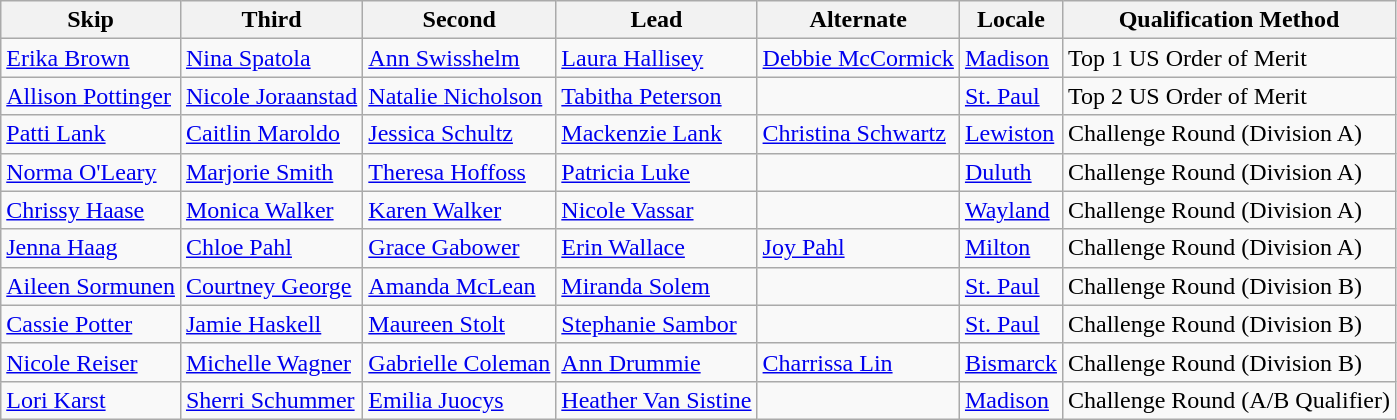<table class="wikitable">
<tr>
<th>Skip</th>
<th>Third</th>
<th>Second</th>
<th>Lead</th>
<th>Alternate</th>
<th>Locale</th>
<th>Qualification Method</th>
</tr>
<tr>
<td><a href='#'>Erika Brown</a></td>
<td><a href='#'>Nina Spatola</a></td>
<td><a href='#'>Ann Swisshelm</a></td>
<td><a href='#'>Laura Hallisey</a></td>
<td><a href='#'>Debbie McCormick</a></td>
<td> <a href='#'>Madison</a></td>
<td>Top 1 US Order of Merit</td>
</tr>
<tr>
<td><a href='#'>Allison Pottinger</a></td>
<td><a href='#'>Nicole Joraanstad</a></td>
<td><a href='#'>Natalie Nicholson</a></td>
<td><a href='#'>Tabitha Peterson</a></td>
<td></td>
<td> <a href='#'>St. Paul</a></td>
<td>Top 2 US Order of Merit</td>
</tr>
<tr>
<td><a href='#'>Patti Lank</a></td>
<td><a href='#'>Caitlin Maroldo</a></td>
<td><a href='#'>Jessica Schultz</a></td>
<td><a href='#'>Mackenzie Lank</a></td>
<td><a href='#'>Christina Schwartz</a></td>
<td> <a href='#'>Lewiston</a></td>
<td>Challenge Round (Division A)</td>
</tr>
<tr>
<td><a href='#'>Norma O'Leary</a></td>
<td><a href='#'>Marjorie Smith</a></td>
<td><a href='#'>Theresa Hoffoss</a></td>
<td><a href='#'>Patricia Luke</a></td>
<td></td>
<td> <a href='#'>Duluth</a></td>
<td>Challenge Round (Division A)</td>
</tr>
<tr>
<td><a href='#'>Chrissy Haase</a></td>
<td><a href='#'>Monica Walker</a></td>
<td><a href='#'>Karen Walker</a></td>
<td><a href='#'>Nicole Vassar</a></td>
<td></td>
<td> <a href='#'>Wayland</a></td>
<td>Challenge Round (Division A)</td>
</tr>
<tr>
<td><a href='#'>Jenna Haag</a></td>
<td><a href='#'>Chloe Pahl</a></td>
<td><a href='#'>Grace Gabower</a></td>
<td><a href='#'>Erin Wallace</a></td>
<td><a href='#'>Joy Pahl</a></td>
<td> <a href='#'>Milton</a></td>
<td>Challenge Round (Division A)</td>
</tr>
<tr>
<td><a href='#'>Aileen Sormunen</a></td>
<td><a href='#'>Courtney George</a></td>
<td><a href='#'>Amanda McLean</a></td>
<td><a href='#'>Miranda Solem</a></td>
<td></td>
<td> <a href='#'>St. Paul</a></td>
<td>Challenge Round (Division B)</td>
</tr>
<tr>
<td><a href='#'>Cassie Potter</a></td>
<td><a href='#'>Jamie Haskell</a></td>
<td><a href='#'>Maureen Stolt</a></td>
<td><a href='#'>Stephanie Sambor</a></td>
<td></td>
<td> <a href='#'>St. Paul</a></td>
<td>Challenge Round (Division B)</td>
</tr>
<tr>
<td><a href='#'>Nicole Reiser</a></td>
<td><a href='#'>Michelle Wagner</a></td>
<td><a href='#'>Gabrielle Coleman</a></td>
<td><a href='#'>Ann Drummie</a></td>
<td><a href='#'>Charrissa Lin</a></td>
<td> <a href='#'>Bismarck</a></td>
<td>Challenge Round (Division B)</td>
</tr>
<tr>
<td><a href='#'>Lori Karst</a></td>
<td><a href='#'>Sherri Schummer</a></td>
<td><a href='#'>Emilia Juocys</a></td>
<td><a href='#'>Heather Van Sistine</a></td>
<td></td>
<td> <a href='#'>Madison</a></td>
<td>Challenge Round (A/B Qualifier)</td>
</tr>
</table>
